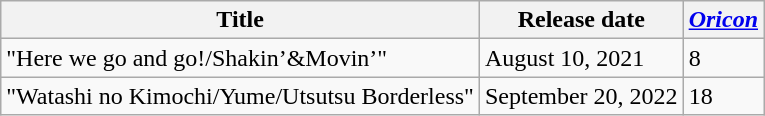<table class="wikitable">
<tr>
<th>Title</th>
<th>Release date</th>
<th><em><a href='#'>Oricon</a></em></th>
</tr>
<tr>
<td>"Here we go and go!/Shakin’&Movin’"</td>
<td>August 10, 2021</td>
<td>8</td>
</tr>
<tr>
<td>"Watashi no Kimochi/Yume/Utsutsu Borderless"</td>
<td>September 20, 2022</td>
<td>18</td>
</tr>
</table>
